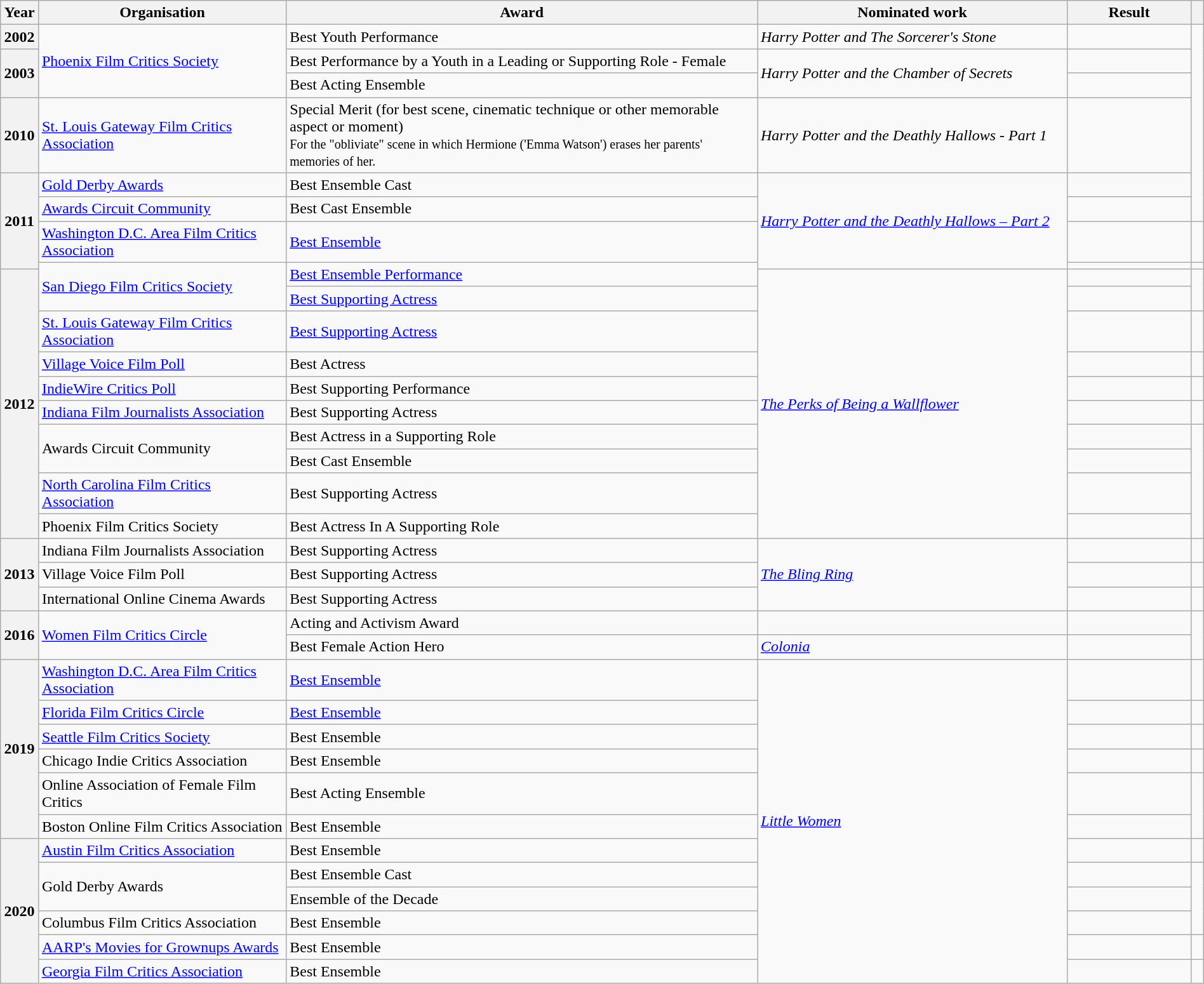<table class="wikitable sortable" width = 100%>
<tr>
<th scope="col" style="width:1%;">Year</th>
<th scope="col" style="width:20%;">Organisation</th>
<th scope="col" style="width:38%;">Award</th>
<th scope="col" style="width:25%;">Nominated work</th>
<th scope="col" style="width:10%;">Result</th>
<th scope="col" style="width:1%;"></th>
</tr>
<tr>
<th>2002</th>
<td rowspan="3"><a href='#'>Phoenix Film Critics Society</a></td>
<td>Best Youth Performance</td>
<td><em>Harry Potter and The Sorcerer's Stone</em></td>
<td></td>
<td rowspan="6"></td>
</tr>
<tr>
<th rowspan="2">2003</th>
<td>Best Performance by a Youth in a Leading or Supporting Role - Female</td>
<td rowspan="2"><em>Harry Potter and the Chamber of Secrets</em></td>
<td></td>
</tr>
<tr>
<td>Best Acting Ensemble</td>
<td></td>
</tr>
<tr>
<th>2010</th>
<td><a href='#'>St. Louis Gateway Film Critics Association</a></td>
<td>Special Merit (for best scene, cinematic technique or other memorable aspect or moment)<br><small>For the "obliviate" scene in which Hermione ('Emma Watson') erases her parents' memories of her.</small></td>
<td><em>Harry Potter and the Deathly Hallows - Part 1</em></td>
<td></td>
</tr>
<tr>
<th rowspan="4">2011</th>
<td><a href='#'>Gold Derby Awards</a></td>
<td>Best Ensemble Cast</td>
<td rowspan="4"><em><a href='#'>Harry Potter and the Deathly Hallows – Part 2</a></em></td>
<td></td>
</tr>
<tr>
<td><a href='#'>Awards Circuit Community</a></td>
<td>Best Cast Ensemble</td>
<td></td>
</tr>
<tr>
<td><a href='#'>Washington D.C. Area Film Critics Association</a></td>
<td><a href='#'>Best Ensemble</a></td>
<td></td>
<td></td>
</tr>
<tr>
<td rowspan="3"><a href='#'>San Diego Film Critics Society</a></td>
<td rowspan="2"><a href='#'>Best Ensemble Performance</a></td>
<td></td>
<td></td>
</tr>
<tr>
<th rowspan="10">2012</th>
<td rowspan="10"><em><a href='#'>The Perks of Being a Wallflower</a></em></td>
<td></td>
<td rowspan="2"></td>
</tr>
<tr>
<td><a href='#'>Best Supporting Actress</a></td>
<td></td>
</tr>
<tr>
<td><a href='#'>St. Louis Gateway Film Critics Association</a></td>
<td><a href='#'>Best Supporting Actress</a></td>
<td></td>
<td></td>
</tr>
<tr>
<td><a href='#'>Village Voice Film Poll</a></td>
<td>Best Actress</td>
<td></td>
<td></td>
</tr>
<tr>
<td><a href='#'>IndieWire Critics Poll</a></td>
<td>Best Supporting Performance</td>
<td></td>
<td></td>
</tr>
<tr>
<td><a href='#'>Indiana Film Journalists Association</a></td>
<td>Best Supporting Actress</td>
<td></td>
<td></td>
</tr>
<tr>
<td rowspan="2">Awards Circuit Community</td>
<td>Best Actress in a Supporting Role</td>
<td></td>
<td rowspan="4"></td>
</tr>
<tr>
<td>Best Cast Ensemble</td>
<td></td>
</tr>
<tr>
<td><a href='#'>North Carolina Film Critics Association</a></td>
<td>Best Supporting Actress</td>
<td></td>
</tr>
<tr>
<td>Phoenix Film Critics Society</td>
<td>Best Actress In A Supporting Role</td>
<td></td>
</tr>
<tr>
<th rowspan="3">2013</th>
<td>Indiana Film Journalists Association</td>
<td>Best Supporting Actress</td>
<td rowspan="3"><em><a href='#'>The Bling Ring</a></em></td>
<td></td>
<td></td>
</tr>
<tr>
<td>Village Voice Film Poll</td>
<td>Best Supporting Actress</td>
<td></td>
<td></td>
</tr>
<tr>
<td>International Online Cinema Awards</td>
<td>Best Supporting Actress</td>
<td></td>
<td></td>
</tr>
<tr>
<th rowspan="2">2016</th>
<td rowspan="2"><a href='#'>Women Film Critics Circle</a></td>
<td>Acting and Activism Award</td>
<td></td>
<td></td>
<td rowspan="2"></td>
</tr>
<tr>
<td>Best Female Action Hero</td>
<td><em><a href='#'>Colonia</a></em></td>
<td></td>
</tr>
<tr>
<th rowspan="6">2019</th>
<td><a href='#'>Washington D.C. Area Film Critics Association</a></td>
<td><a href='#'>Best Ensemble</a></td>
<td rowspan="12"><em><a href='#'>Little Women</a></em></td>
<td></td>
<td></td>
</tr>
<tr>
<td><a href='#'>Florida Film Critics Circle</a></td>
<td><a href='#'>Best Ensemble</a></td>
<td></td>
<td></td>
</tr>
<tr>
<td><a href='#'>Seattle Film Critics Society</a></td>
<td>Best Ensemble</td>
<td></td>
<td></td>
</tr>
<tr>
<td>Chicago Indie Critics Association </td>
<td>Best Ensemble</td>
<td></td>
<td></td>
</tr>
<tr>
<td>Online Association of Female Film Critics</td>
<td>Best Acting Ensemble</td>
<td></td>
<td rowspan="2"></td>
</tr>
<tr>
<td>Boston Online Film Critics Association</td>
<td>Best Ensemble</td>
<td></td>
</tr>
<tr>
<th rowspan="6">2020</th>
<td><a href='#'>Austin Film Critics Association</a></td>
<td>Best Ensemble</td>
<td></td>
<td></td>
</tr>
<tr>
<td rowspan="2">Gold Derby Awards</td>
<td>Best Ensemble Cast</td>
<td></td>
<td rowspan="3"></td>
</tr>
<tr>
<td>Ensemble of the Decade</td>
<td></td>
</tr>
<tr>
<td>Columbus Film Critics Association</td>
<td>Best Ensemble</td>
<td></td>
</tr>
<tr>
<td><a href='#'>AARP's Movies for Grownups Awards</a></td>
<td>Best Ensemble</td>
<td></td>
<td></td>
</tr>
<tr>
<td><a href='#'>Georgia Film Critics Association</a></td>
<td>Best Ensemble</td>
<td></td>
<td></td>
</tr>
</table>
